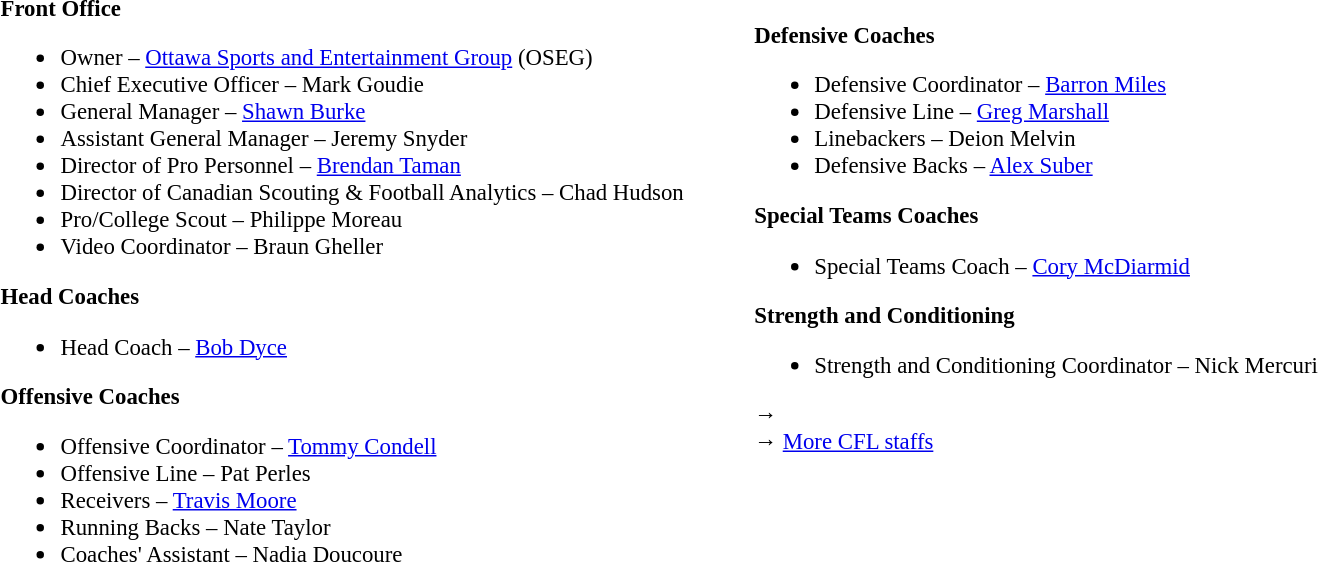<table class="toccolours" style="text-align: left;">
<tr>
<td colspan=7 style="text-align:right;"></td>
</tr>
<tr>
<td style="vertical-align:top;"></td>
<td style="font-size: 95%;vertical-align:top;"><strong>Front Office</strong><br><ul><li>Owner – <a href='#'>Ottawa Sports and Entertainment Group</a> (OSEG)</li><li>Chief Executive Officer – Mark Goudie</li><li>General Manager – <a href='#'>Shawn Burke</a></li><li>Assistant General Manager – Jeremy Snyder</li><li>Director of Pro Personnel – <a href='#'>Brendan Taman</a></li><li>Director of Canadian Scouting & Football Analytics – Chad Hudson</li><li>Pro/College Scout – Philippe Moreau</li><li>Video Coordinator – Braun Gheller</li></ul><strong>Head Coaches</strong><ul><li>Head Coach – <a href='#'>Bob Dyce</a></li></ul><strong>Offensive Coaches</strong><ul><li>Offensive Coordinator – <a href='#'>Tommy Condell</a></li><li>Offensive Line – Pat Perles</li><li>Receivers – <a href='#'>Travis Moore</a></li><li>Running Backs – Nate Taylor</li><li>Coaches' Assistant – Nadia Doucoure</li></ul></td>
<td width="35"> </td>
<td style="vertical-align:top;"></td>
<td style="font-size: 95%;vertical-align:top;"><br><strong>Defensive Coaches</strong><ul><li>Defensive Coordinator – <a href='#'>Barron Miles</a></li><li>Defensive Line – <a href='#'>Greg Marshall</a></li><li>Linebackers – Deion Melvin</li><li>Defensive Backs – <a href='#'>Alex Suber</a></li></ul><strong>Special Teams Coaches</strong><ul><li>Special Teams Coach – <a href='#'>Cory McDiarmid</a></li></ul><strong>Strength and Conditioning</strong><ul><li>Strength and Conditioning Coordinator – Nick Mercuri</li></ul>→ <span></span><br>
→ <a href='#'>More CFL staffs</a></td>
</tr>
</table>
